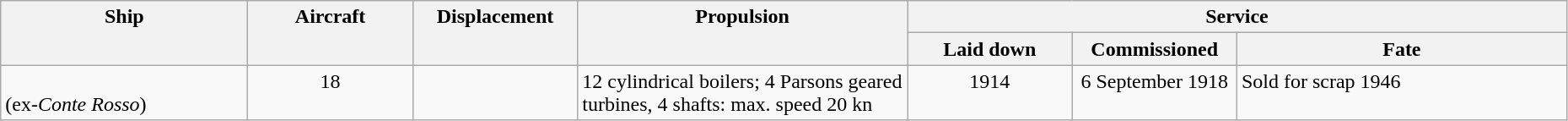<table class="wikitable" style="width:98%;">
<tr valign="top"|- valign="top">
<th style="width:15%; text-align:center;" rowspan="2">Ship</th>
<th style="width:10%; text-align:center;" rowspan="2">Aircraft</th>
<th style="width:10%; text-align:center;" rowspan="2">Displacement</th>
<th style="width:20%; text-align:center;" rowspan="2">Propulsion</th>
<th style="width:40%; text-align:center;" colspan="3">Service</th>
</tr>
<tr valign="top">
<th style="width:10%; text-align:center;">Laid down</th>
<th style="width:10%; text-align:center;">Commissioned</th>
<th style="width:20%; text-align:center;">Fate</th>
</tr>
<tr valign="top">
<td align= left><br>(ex-<em>Conte Rosso</em>)</td>
<td style="text-align:center;">18</td>
<td style="text-align:center;"></td>
<td align= left>12 cylindrical boilers; 4 Parsons geared turbines, 4 shafts: max. speed 20 kn</td>
<td style="text-align:center;">1914</td>
<td style="text-align:center;">6 September 1918</td>
<td align= left>Sold for scrap 1946</td>
</tr>
</table>
